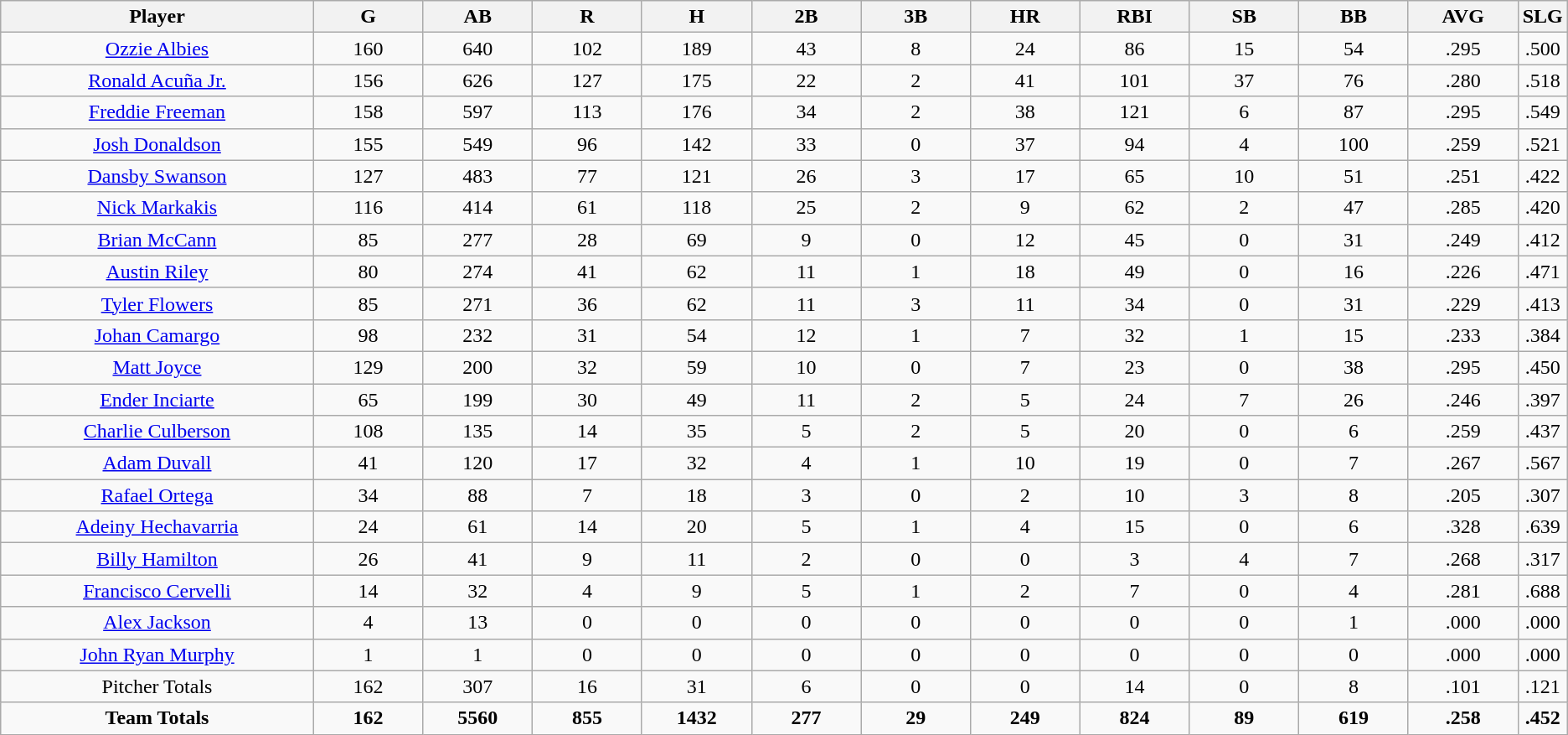<table class=wikitable style="text-align:center">
<tr>
<th bgcolor=#DDDDFF; width="20%">Player</th>
<th bgcolor=#DDDDFF; width="7%">G</th>
<th bgcolor=#DDDDFF; width="7%">AB</th>
<th bgcolor=#DDDDFF; width="7%">R</th>
<th bgcolor=#DDDDFF; width="7%">H</th>
<th bgcolor=#DDDDFF; width="7%">2B</th>
<th bgcolor=#DDDDFF; width="7%">3B</th>
<th bgcolor=#DDDDFF; width="7%">HR</th>
<th bgcolor=#DDDDFF; width="7%">RBI</th>
<th bgcolor=#DDDDFF; width="7%">SB</th>
<th bgcolor=#DDDDFF; width="7%">BB</th>
<th bgcolor=#DDDDFF; width="7%">AVG</th>
<th bgcolor=#DDDDFF; width="7%">SLG</th>
</tr>
<tr>
<td><a href='#'>Ozzie Albies</a></td>
<td>160</td>
<td>640</td>
<td>102</td>
<td>189</td>
<td>43</td>
<td>8</td>
<td>24</td>
<td>86</td>
<td>15</td>
<td>54</td>
<td>.295</td>
<td>.500</td>
</tr>
<tr>
<td><a href='#'>Ronald Acuña Jr.</a></td>
<td>156</td>
<td>626</td>
<td>127</td>
<td>175</td>
<td>22</td>
<td>2</td>
<td>41</td>
<td>101</td>
<td>37</td>
<td>76</td>
<td>.280</td>
<td>.518</td>
</tr>
<tr>
<td><a href='#'>Freddie Freeman</a></td>
<td>158</td>
<td>597</td>
<td>113</td>
<td>176</td>
<td>34</td>
<td>2</td>
<td>38</td>
<td>121</td>
<td>6</td>
<td>87</td>
<td>.295</td>
<td>.549</td>
</tr>
<tr>
<td><a href='#'>Josh Donaldson</a></td>
<td>155</td>
<td>549</td>
<td>96</td>
<td>142</td>
<td>33</td>
<td>0</td>
<td>37</td>
<td>94</td>
<td>4</td>
<td>100</td>
<td>.259</td>
<td>.521</td>
</tr>
<tr>
<td><a href='#'>Dansby Swanson</a></td>
<td>127</td>
<td>483</td>
<td>77</td>
<td>121</td>
<td>26</td>
<td>3</td>
<td>17</td>
<td>65</td>
<td>10</td>
<td>51</td>
<td>.251</td>
<td>.422</td>
</tr>
<tr>
<td><a href='#'>Nick Markakis</a></td>
<td>116</td>
<td>414</td>
<td>61</td>
<td>118</td>
<td>25</td>
<td>2</td>
<td>9</td>
<td>62</td>
<td>2</td>
<td>47</td>
<td>.285</td>
<td>.420</td>
</tr>
<tr>
<td><a href='#'>Brian McCann</a></td>
<td>85</td>
<td>277</td>
<td>28</td>
<td>69</td>
<td>9</td>
<td>0</td>
<td>12</td>
<td>45</td>
<td>0</td>
<td>31</td>
<td>.249</td>
<td>.412</td>
</tr>
<tr>
<td><a href='#'>Austin Riley</a></td>
<td>80</td>
<td>274</td>
<td>41</td>
<td>62</td>
<td>11</td>
<td>1</td>
<td>18</td>
<td>49</td>
<td>0</td>
<td>16</td>
<td>.226</td>
<td>.471</td>
</tr>
<tr>
<td><a href='#'>Tyler Flowers</a></td>
<td>85</td>
<td>271</td>
<td>36</td>
<td>62</td>
<td>11</td>
<td>3</td>
<td>11</td>
<td>34</td>
<td>0</td>
<td>31</td>
<td>.229</td>
<td>.413</td>
</tr>
<tr>
<td><a href='#'>Johan Camargo</a></td>
<td>98</td>
<td>232</td>
<td>31</td>
<td>54</td>
<td>12</td>
<td>1</td>
<td>7</td>
<td>32</td>
<td>1</td>
<td>15</td>
<td>.233</td>
<td>.384</td>
</tr>
<tr>
<td><a href='#'>Matt Joyce</a></td>
<td>129</td>
<td>200</td>
<td>32</td>
<td>59</td>
<td>10</td>
<td>0</td>
<td>7</td>
<td>23</td>
<td>0</td>
<td>38</td>
<td>.295</td>
<td>.450</td>
</tr>
<tr>
<td><a href='#'>Ender Inciarte</a></td>
<td>65</td>
<td>199</td>
<td>30</td>
<td>49</td>
<td>11</td>
<td>2</td>
<td>5</td>
<td>24</td>
<td>7</td>
<td>26</td>
<td>.246</td>
<td>.397</td>
</tr>
<tr>
<td><a href='#'>Charlie Culberson</a></td>
<td>108</td>
<td>135</td>
<td>14</td>
<td>35</td>
<td>5</td>
<td>2</td>
<td>5</td>
<td>20</td>
<td>0</td>
<td>6</td>
<td>.259</td>
<td>.437</td>
</tr>
<tr>
<td><a href='#'>Adam Duvall</a></td>
<td>41</td>
<td>120</td>
<td>17</td>
<td>32</td>
<td>4</td>
<td>1</td>
<td>10</td>
<td>19</td>
<td>0</td>
<td>7</td>
<td>.267</td>
<td>.567</td>
</tr>
<tr>
<td><a href='#'>Rafael Ortega</a></td>
<td>34</td>
<td>88</td>
<td>7</td>
<td>18</td>
<td>3</td>
<td>0</td>
<td>2</td>
<td>10</td>
<td>3</td>
<td>8</td>
<td>.205</td>
<td>.307</td>
</tr>
<tr>
<td><a href='#'>Adeiny Hechavarria</a></td>
<td>24</td>
<td>61</td>
<td>14</td>
<td>20</td>
<td>5</td>
<td>1</td>
<td>4</td>
<td>15</td>
<td>0</td>
<td>6</td>
<td>.328</td>
<td>.639</td>
</tr>
<tr>
<td><a href='#'>Billy Hamilton</a></td>
<td>26</td>
<td>41</td>
<td>9</td>
<td>11</td>
<td>2</td>
<td>0</td>
<td>0</td>
<td>3</td>
<td>4</td>
<td>7</td>
<td>.268</td>
<td>.317</td>
</tr>
<tr>
<td><a href='#'>Francisco Cervelli</a></td>
<td>14</td>
<td>32</td>
<td>4</td>
<td>9</td>
<td>5</td>
<td>1</td>
<td>2</td>
<td>7</td>
<td>0</td>
<td>4</td>
<td>.281</td>
<td>.688</td>
</tr>
<tr>
<td><a href='#'>Alex Jackson</a></td>
<td>4</td>
<td>13</td>
<td>0</td>
<td>0</td>
<td>0</td>
<td>0</td>
<td>0</td>
<td>0</td>
<td>0</td>
<td>1</td>
<td>.000</td>
<td>.000</td>
</tr>
<tr>
<td><a href='#'>John Ryan Murphy</a></td>
<td>1</td>
<td>1</td>
<td>0</td>
<td>0</td>
<td>0</td>
<td>0</td>
<td>0</td>
<td>0</td>
<td>0</td>
<td>0</td>
<td>.000</td>
<td>.000</td>
</tr>
<tr>
<td>Pitcher Totals</td>
<td>162</td>
<td>307</td>
<td>16</td>
<td>31</td>
<td>6</td>
<td>0</td>
<td>0</td>
<td>14</td>
<td>0</td>
<td>8</td>
<td>.101</td>
<td>.121</td>
</tr>
<tr>
<td><strong>Team Totals</strong></td>
<td><strong>162</strong></td>
<td><strong>5560</strong></td>
<td><strong>855</strong></td>
<td><strong>1432</strong></td>
<td><strong>277</strong></td>
<td><strong>29</strong></td>
<td><strong>249</strong></td>
<td><strong>824</strong></td>
<td><strong>89</strong></td>
<td><strong>619</strong></td>
<td><strong>.258</strong></td>
<td><strong>.452</strong></td>
</tr>
</table>
